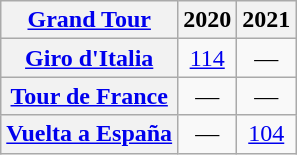<table class="wikitable plainrowheaders">
<tr>
<th scope="col"><a href='#'>Grand Tour</a></th>
<th scope="col">2020</th>
<th scope="col">2021</th>
</tr>
<tr style="text-align:center;">
<th scope="row"> <a href='#'>Giro d'Italia</a></th>
<td><a href='#'>114</a></td>
<td>—</td>
</tr>
<tr style="text-align:center;">
<th scope="row"> <a href='#'>Tour de France</a></th>
<td>—</td>
<td>—</td>
</tr>
<tr style="text-align:center;">
<th scope="row"> <a href='#'>Vuelta a España</a></th>
<td>—</td>
<td><a href='#'>104</a></td>
</tr>
</table>
